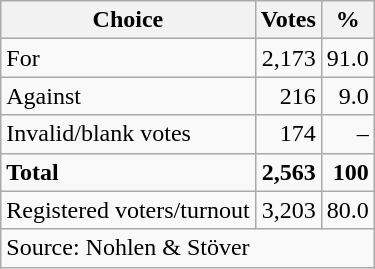<table class=wikitable style=text-align:right>
<tr>
<th>Choice</th>
<th>Votes</th>
<th>%</th>
</tr>
<tr>
<td align=left>For</td>
<td>2,173</td>
<td>91.0</td>
</tr>
<tr>
<td align=left>Against</td>
<td>216</td>
<td>9.0</td>
</tr>
<tr>
<td align=left>Invalid/blank votes</td>
<td>174</td>
<td>–</td>
</tr>
<tr>
<td align=left><strong>Total</strong></td>
<td><strong>2,563</strong></td>
<td><strong>100</strong></td>
</tr>
<tr>
<td align=left>Registered voters/turnout</td>
<td>3,203</td>
<td>80.0</td>
</tr>
<tr>
<td align=left colspan=3>Source: Nohlen & Stöver</td>
</tr>
</table>
